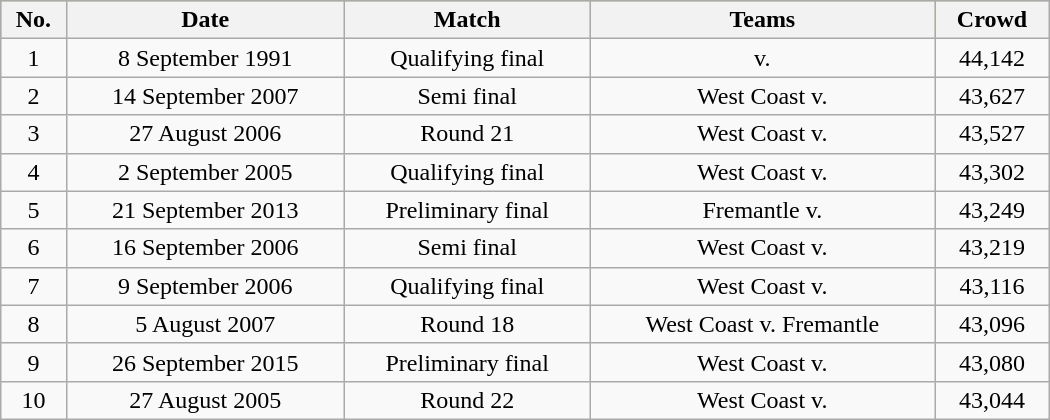<table class="wikitable sortable" style="width:700px;">
<tr style="background:#bdb76b;">
<th>No.</th>
<th>Date</th>
<th>Match</th>
<th>Teams</th>
<th>Crowd</th>
</tr>
<tr>
<td align=center>1</td>
<td align=center>8 September 1991</td>
<td align=center>Qualifying final</td>
<td align=center> v. </td>
<td align=center>44,142</td>
</tr>
<tr>
<td align=center>2</td>
<td align=center>14 September 2007</td>
<td align=center>Semi final</td>
<td align=center>West Coast v. </td>
<td align=center>43,627</td>
</tr>
<tr>
<td align=center>3</td>
<td align=center>27 August 2006</td>
<td align=center>Round 21</td>
<td align=center>West Coast v. </td>
<td align=center>43,527</td>
</tr>
<tr>
<td align=center>4</td>
<td align=center>2 September 2005</td>
<td align=center>Qualifying final</td>
<td align=center>West Coast v. </td>
<td align=center>43,302</td>
</tr>
<tr>
<td align=center>5</td>
<td align=center>21 September 2013</td>
<td align=center>Preliminary final</td>
<td align=center>Fremantle v. </td>
<td align=center>43,249</td>
</tr>
<tr>
<td align=center>6</td>
<td align=center>16 September 2006</td>
<td align=center>Semi final</td>
<td align=center>West Coast v. </td>
<td align=center>43,219</td>
</tr>
<tr>
<td align=center>7</td>
<td align=center>9 September 2006</td>
<td align=center>Qualifying final</td>
<td align=center>West Coast v. </td>
<td align=center>43,116</td>
</tr>
<tr>
<td align=center>8</td>
<td align=center>5 August 2007</td>
<td align=center>Round 18</td>
<td align=center>West Coast v. Fremantle</td>
<td align=center>43,096</td>
</tr>
<tr>
<td align=center>9</td>
<td align=center>26 September 2015</td>
<td align=center>Preliminary final</td>
<td align=center>West Coast v. </td>
<td align=center>43,080</td>
</tr>
<tr>
<td align=center>10</td>
<td align=center>27 August 2005</td>
<td align=center>Round 22</td>
<td align=center>West Coast v. </td>
<td align=center>43,044</td>
</tr>
</table>
